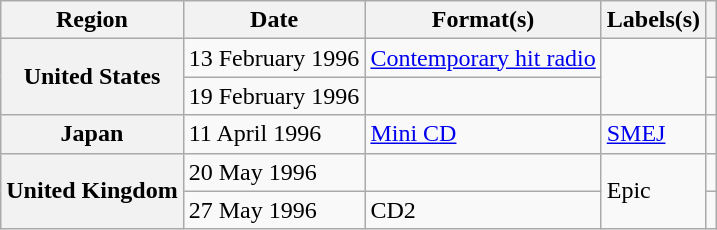<table class="wikitable plainrowheaders">
<tr>
<th scope="col">Region</th>
<th scope="col">Date</th>
<th scope="col">Format(s)</th>
<th scope="col">Labels(s)</th>
<th scope="col"></th>
</tr>
<tr>
<th scope="row" rowspan="2">United States</th>
<td>13 February 1996</td>
<td><a href='#'>Contemporary hit radio</a></td>
<td rowspan="2"></td>
<td></td>
</tr>
<tr>
<td>19 February 1996</td>
<td></td>
<td></td>
</tr>
<tr>
<th scope="row">Japan</th>
<td>11 April 1996</td>
<td><a href='#'>Mini CD</a></td>
<td><a href='#'>SMEJ</a></td>
<td></td>
</tr>
<tr>
<th scope="row" rowspan="2">United Kingdom</th>
<td>20 May 1996</td>
<td></td>
<td rowspan="2">Epic</td>
<td></td>
</tr>
<tr>
<td>27 May 1996</td>
<td>CD2</td>
<td></td>
</tr>
</table>
